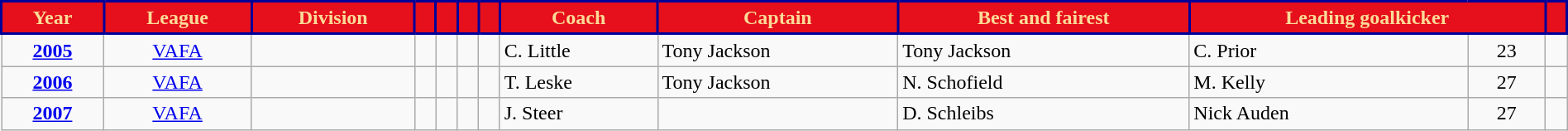<table class="wikitable"; style="width:100%;">
<tr>
<th style="background:#E5101B; color:#FCDB98; border:solid #000099 2px">Year</th>
<th style="background:#E5101B; color:#FCDB98; border:solid #000099 2px">League</th>
<th style="background:#E5101B; color:#FCDB98; border:solid #000099 2px">Division</th>
<th style="background:#E5101B; color:#FCDB98; border:solid #000099 2px"></th>
<th style="background:#E5101B; color:#FCDB98; border:solid #000099 2px"></th>
<th style="background:#E5101B; color:#FCDB98; border:solid #000099 2px"></th>
<th style="background:#E5101B; color:#FCDB98; border:solid #000099 2px"></th>
<th style="background:#E5101B; color:#FCDB98; border:solid #000099 2px">Coach</th>
<th style="background:#E5101B; color:#FCDB98; border:solid #000099 2px">Captain</th>
<th style="background:#E5101B; color:#FCDB98; border:solid #000099 2px">Best and fairest</th>
<th colspan=2; style="background:#E5101B; color:#FCDB98; border:solid #000099 2px">Leading goalkicker</th>
<th style="background:#E5101B; color:#FCDB98; border:solid #000099 2px"></th>
</tr>
<tr>
<td align=center><strong><a href='#'>2005</a></strong></td>
<td align=center><a href='#'>VAFA</a></td>
<td align=center></td>
<td align=center></td>
<td align=center></td>
<td align=center></td>
<td align=center></td>
<td>C. Little</td>
<td>Tony Jackson</td>
<td>Tony Jackson</td>
<td>C. Prior</td>
<td align=center>23</td>
<td align=center></td>
</tr>
<tr>
<td align=center><strong><a href='#'>2006</a></strong></td>
<td align=center><a href='#'>VAFA</a></td>
<td align=center></td>
<td align=center></td>
<td align=center></td>
<td align=center></td>
<td align=center></td>
<td>T. Leske</td>
<td>Tony Jackson</td>
<td>N. Schofield</td>
<td>M. Kelly</td>
<td align=center>27</td>
<td align=center></td>
</tr>
<tr>
<td align=center><strong><a href='#'>2007</a></strong></td>
<td align=center><a href='#'>VAFA</a></td>
<td align=center></td>
<td align=center></td>
<td align=center></td>
<td align=center></td>
<td align=center></td>
<td>J. Steer</td>
<td></td>
<td>D. Schleibs</td>
<td>Nick Auden</td>
<td align=center>27</td>
<td align=center></td>
</tr>
</table>
